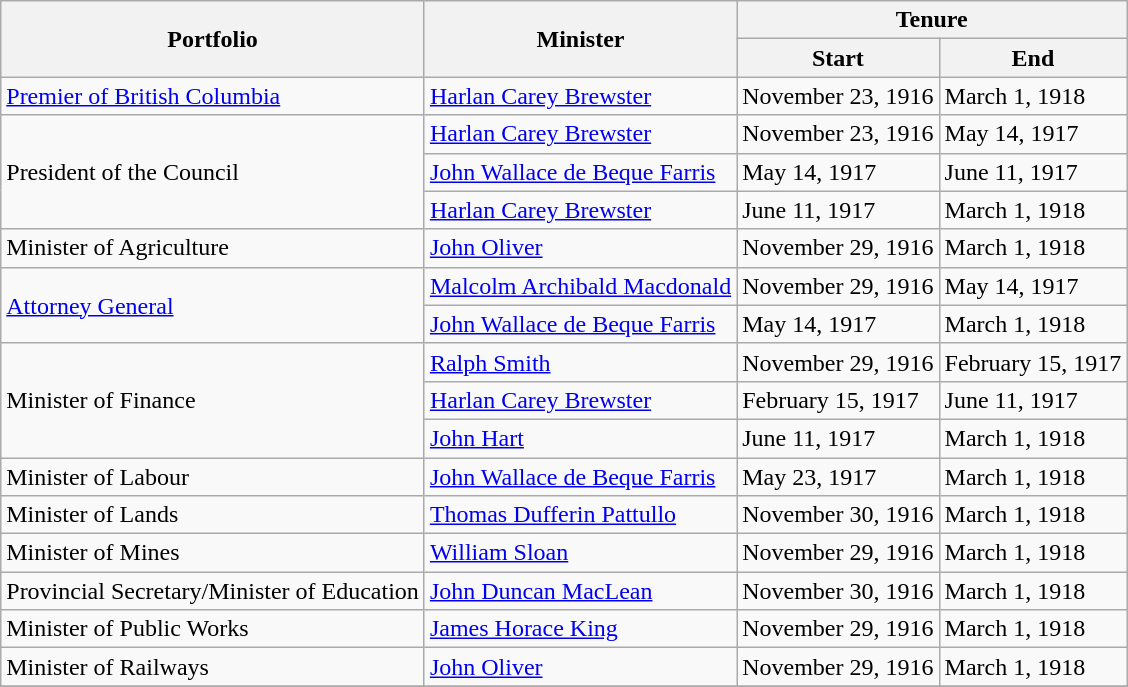<table class="wikitable">
<tr>
<th colspan="1" rowspan="2">Portfolio</th>
<th rowspan="2">Minister</th>
<th colspan="2">Tenure</th>
</tr>
<tr>
<th>Start</th>
<th>End</th>
</tr>
<tr>
<td><a href='#'>Premier of British Columbia</a></td>
<td><a href='#'>Harlan Carey Brewster</a></td>
<td>November 23, 1916</td>
<td>March 1, 1918</td>
</tr>
<tr>
<td rowspan="3">President of the Council</td>
<td><a href='#'>Harlan Carey Brewster</a></td>
<td>November 23, 1916</td>
<td>May 14, 1917</td>
</tr>
<tr>
<td><a href='#'>John Wallace de Beque Farris</a></td>
<td>May 14, 1917</td>
<td>June 11, 1917</td>
</tr>
<tr>
<td><a href='#'>Harlan Carey Brewster</a></td>
<td>June 11, 1917</td>
<td>March 1, 1918</td>
</tr>
<tr>
<td>Minister of Agriculture</td>
<td><a href='#'>John Oliver</a></td>
<td>November 29, 1916</td>
<td>March 1, 1918</td>
</tr>
<tr>
<td rowspan="2"><a href='#'>Attorney General</a></td>
<td><a href='#'>Malcolm Archibald Macdonald</a></td>
<td>November 29, 1916</td>
<td>May 14, 1917</td>
</tr>
<tr>
<td><a href='#'>John Wallace de Beque Farris</a></td>
<td>May 14, 1917</td>
<td>March 1, 1918</td>
</tr>
<tr>
<td rowspan="3">Minister of Finance</td>
<td><a href='#'>Ralph Smith</a></td>
<td>November 29, 1916</td>
<td>February 15, 1917</td>
</tr>
<tr>
<td><a href='#'>Harlan Carey Brewster</a></td>
<td>February 15, 1917</td>
<td>June 11, 1917</td>
</tr>
<tr>
<td><a href='#'>John Hart</a></td>
<td>June 11, 1917</td>
<td>March 1, 1918</td>
</tr>
<tr>
<td>Minister of Labour</td>
<td><a href='#'>John Wallace de Beque Farris</a></td>
<td>May 23, 1917</td>
<td>March 1, 1918</td>
</tr>
<tr>
<td>Minister of Lands</td>
<td><a href='#'>Thomas Dufferin Pattullo</a></td>
<td>November 30, 1916</td>
<td>March 1, 1918</td>
</tr>
<tr>
<td>Minister of Mines</td>
<td><a href='#'>William Sloan</a></td>
<td>November 29, 1916</td>
<td>March 1, 1918</td>
</tr>
<tr>
<td>Provincial Secretary/Minister of Education</td>
<td><a href='#'>John Duncan MacLean</a></td>
<td>November 30, 1916</td>
<td>March 1, 1918</td>
</tr>
<tr>
<td>Minister of Public Works</td>
<td><a href='#'>James Horace King</a></td>
<td>November 29, 1916</td>
<td>March 1, 1918</td>
</tr>
<tr>
<td>Minister of Railways</td>
<td><a href='#'>John Oliver</a></td>
<td>November 29, 1916</td>
<td>March 1, 1918</td>
</tr>
<tr>
</tr>
</table>
